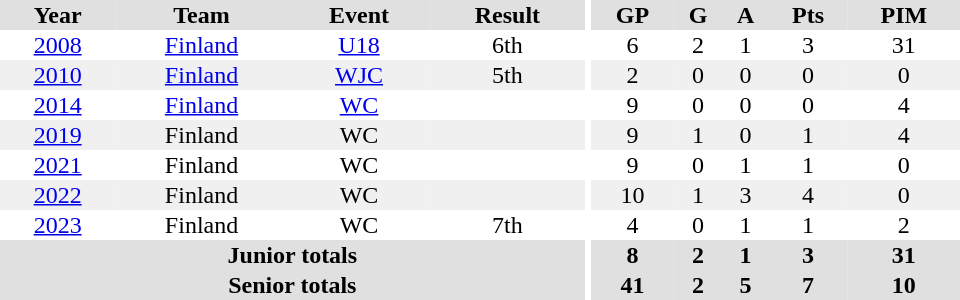<table border="0" cellpadding="1" cellspacing="0" ID="Table3" style="text-align:center; width:40em">
<tr ALIGN="center" bgcolor="#e0e0e0">
<th>Year</th>
<th>Team</th>
<th>Event</th>
<th>Result</th>
<th rowspan="99" bgcolor="#ffffff"></th>
<th>GP</th>
<th>G</th>
<th>A</th>
<th>Pts</th>
<th>PIM</th>
</tr>
<tr>
<td><a href='#'>2008</a></td>
<td><a href='#'>Finland</a></td>
<td><a href='#'>U18</a></td>
<td>6th</td>
<td>6</td>
<td>2</td>
<td>1</td>
<td>3</td>
<td>31</td>
</tr>
<tr bgcolor="#f0f0f0">
<td><a href='#'>2010</a></td>
<td><a href='#'>Finland</a></td>
<td><a href='#'>WJC</a></td>
<td>5th</td>
<td>2</td>
<td>0</td>
<td>0</td>
<td>0</td>
<td>0</td>
</tr>
<tr>
<td><a href='#'>2014</a></td>
<td><a href='#'>Finland</a></td>
<td><a href='#'>WC</a></td>
<td></td>
<td>9</td>
<td>0</td>
<td>0</td>
<td>0</td>
<td>4</td>
</tr>
<tr bgcolor="#f0f0f0">
<td><a href='#'>2019</a></td>
<td>Finland</td>
<td>WC</td>
<td></td>
<td>9</td>
<td>1</td>
<td>0</td>
<td>1</td>
<td>4</td>
</tr>
<tr>
<td><a href='#'>2021</a></td>
<td>Finland</td>
<td>WC</td>
<td></td>
<td>9</td>
<td>0</td>
<td>1</td>
<td>1</td>
<td>0</td>
</tr>
<tr bgcolor="#f0f0f0">
<td><a href='#'>2022</a></td>
<td>Finland</td>
<td>WC</td>
<td></td>
<td>10</td>
<td>1</td>
<td>3</td>
<td>4</td>
<td>0</td>
</tr>
<tr>
<td><a href='#'>2023</a></td>
<td>Finland</td>
<td>WC</td>
<td>7th</td>
<td>4</td>
<td>0</td>
<td>1</td>
<td>1</td>
<td>2</td>
</tr>
<tr bgcolor="#e0e0e0">
<th colspan="4">Junior totals</th>
<th>8</th>
<th>2</th>
<th>1</th>
<th>3</th>
<th>31</th>
</tr>
<tr bgcolor="#e0e0e0">
<th colspan="4">Senior totals</th>
<th>41</th>
<th>2</th>
<th>5</th>
<th>7</th>
<th>10</th>
</tr>
</table>
